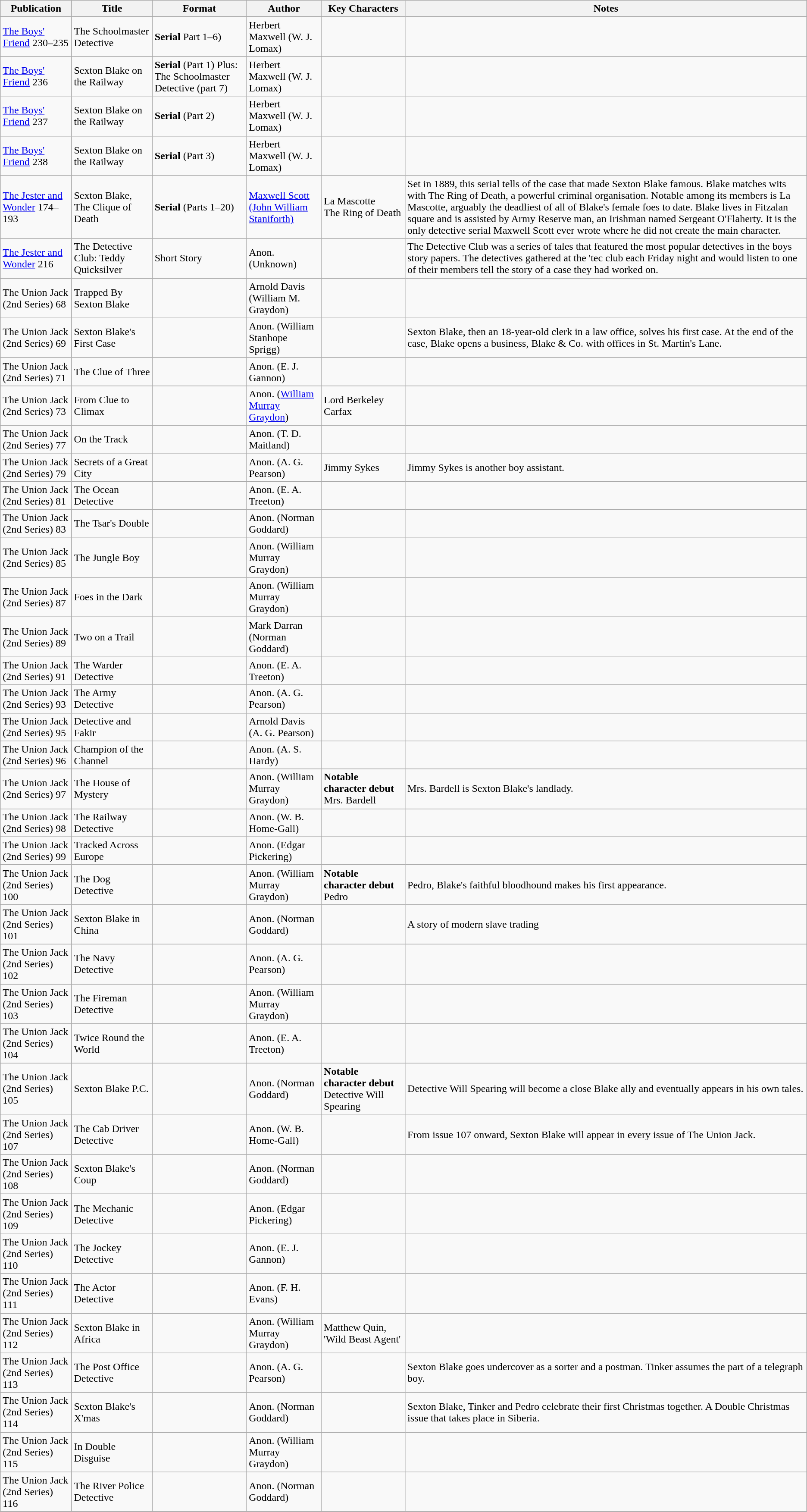<table class="wikitable">
<tr>
<th>Publication</th>
<th>Title</th>
<th>Format</th>
<th>Author</th>
<th>Key Characters</th>
<th>Notes</th>
</tr>
<tr>
<td><a href='#'>The Boys' Friend</a> 230–235</td>
<td>The Schoolmaster Detective</td>
<td><strong>Serial</strong> Part 1–6)</td>
<td>Herbert Maxwell (W. J. Lomax)</td>
<td></td>
<td></td>
</tr>
<tr>
<td><a href='#'>The Boys' Friend</a> 236</td>
<td>Sexton Blake on the Railway</td>
<td><strong>Serial</strong> (Part 1) Plus: The Schoolmaster Detective (part 7)</td>
<td>Herbert Maxwell (W. J. Lomax)</td>
<td></td>
<td></td>
</tr>
<tr>
<td><a href='#'>The Boys' Friend</a> 237</td>
<td>Sexton Blake on the Railway</td>
<td><strong>Serial</strong> (Part 2)</td>
<td>Herbert Maxwell (W. J. Lomax)</td>
<td></td>
<td></td>
</tr>
<tr>
<td><a href='#'>The Boys' Friend</a> 238</td>
<td>Sexton Blake on the Railway</td>
<td><strong>Serial</strong> (Part 3)</td>
<td>Herbert Maxwell (W. J. Lomax)</td>
<td></td>
<td></td>
</tr>
<tr>
<td><a href='#'>The Jester and Wonder</a> 174–193</td>
<td>Sexton Blake, The Clique of Death</td>
<td><strong>Serial</strong> (Parts 1–20)</td>
<td><a href='#'>Maxwell Scott (John William Staniforth)</a></td>
<td>La Mascotte <br> The Ring of Death</td>
<td>Set in 1889, this serial tells of the case that made Sexton Blake famous. Blake matches wits with The Ring of Death, a powerful criminal organisation. Notable among its members is La Mascotte, arguably the deadliest of all of Blake's female foes to date. Blake lives in Fitzalan square and is assisted by Army Reserve man, an Irishman named Sergeant O'Flaherty. It is the only detective serial Maxwell Scott ever wrote where he did not create the main character.</td>
</tr>
<tr>
<td><a href='#'>The Jester and Wonder</a> 216</td>
<td>The Detective Club: Teddy Quicksilver</td>
<td>Short Story</td>
<td>Anon. (Unknown)</td>
<td></td>
<td>The Detective Club was a series of tales that featured the most popular detectives in the boys story papers. The detectives gathered at the 'tec club each Friday night and would listen to one of their members tell the story of a case they had worked on.</td>
</tr>
<tr>
<td>The Union Jack (2nd Series) 68</td>
<td>Trapped By Sexton Blake</td>
<td></td>
<td>Arnold Davis (William M. Graydon)</td>
<td></td>
<td></td>
</tr>
<tr>
<td>The Union Jack (2nd Series) 69</td>
<td>Sexton Blake's First Case</td>
<td></td>
<td>Anon. (William Stanhope Sprigg)</td>
<td></td>
<td>Sexton Blake, then an 18-year-old clerk in a law office, solves his first case. At the end of the case, Blake opens a business, Blake & Co. with offices in St. Martin's Lane.</td>
</tr>
<tr>
<td>The Union Jack (2nd Series) 71</td>
<td>The Clue of Three</td>
<td></td>
<td>Anon. (E. J. Gannon)</td>
<td></td>
<td></td>
</tr>
<tr>
<td>The Union Jack (2nd Series) 73</td>
<td>From Clue to Climax</td>
<td></td>
<td>Anon. (<a href='#'>William Murray Graydon</a>)</td>
<td>Lord Berkeley Carfax</td>
<td></td>
</tr>
<tr>
<td>The Union Jack (2nd Series) 77</td>
<td>On the Track</td>
<td></td>
<td>Anon. (T. D. Maitland)</td>
<td></td>
<td></td>
</tr>
<tr>
<td>The Union Jack (2nd Series) 79</td>
<td>Secrets of a Great City</td>
<td></td>
<td>Anon. (A. G. Pearson)</td>
<td>Jimmy Sykes</td>
<td>Jimmy Sykes is another boy assistant.</td>
</tr>
<tr>
<td>The Union Jack (2nd Series) 81</td>
<td>The Ocean Detective</td>
<td></td>
<td>Anon. (E. A. Treeton)</td>
<td></td>
<td></td>
</tr>
<tr>
<td>The Union Jack (2nd Series) 83</td>
<td>The Tsar's Double</td>
<td></td>
<td>Anon. (Norman Goddard)</td>
<td></td>
<td></td>
</tr>
<tr>
<td>The Union Jack (2nd Series) 85</td>
<td>The Jungle Boy</td>
<td></td>
<td>Anon. (William Murray Graydon)</td>
<td></td>
<td></td>
</tr>
<tr>
<td>The Union Jack (2nd Series) 87</td>
<td>Foes in the Dark</td>
<td></td>
<td>Anon. (William Murray Graydon)</td>
<td></td>
<td></td>
</tr>
<tr>
<td>The Union Jack (2nd Series) 89</td>
<td>Two on a Trail</td>
<td></td>
<td>Mark Darran (Norman Goddard)</td>
<td></td>
<td></td>
</tr>
<tr>
<td>The Union Jack (2nd Series) 91</td>
<td>The Warder Detective</td>
<td></td>
<td>Anon. (E. A. Treeton)</td>
<td></td>
<td></td>
</tr>
<tr>
<td>The Union Jack (2nd Series) 93</td>
<td>The Army Detective</td>
<td></td>
<td>Anon. (A. G. Pearson)</td>
<td></td>
<td></td>
</tr>
<tr>
<td>The Union Jack (2nd Series) 95</td>
<td>Detective and Fakir</td>
<td></td>
<td>Arnold Davis (A. G. Pearson)</td>
<td></td>
<td></td>
</tr>
<tr>
<td>The Union Jack (2nd Series) 96</td>
<td>Champion of the Channel</td>
<td></td>
<td>Anon. (A. S. Hardy)</td>
<td></td>
<td></td>
</tr>
<tr>
<td>The Union Jack (2nd Series) 97</td>
<td>The House of Mystery</td>
<td></td>
<td>Anon. (William Murray Graydon)</td>
<td><strong>Notable character debut</strong> Mrs. Bardell</td>
<td>Mrs. Bardell is Sexton Blake's landlady.</td>
</tr>
<tr>
<td>The Union Jack (2nd Series) 98</td>
<td>The Railway Detective</td>
<td></td>
<td>Anon. (W. B. Home-Gall)</td>
<td></td>
<td></td>
</tr>
<tr>
<td>The Union Jack (2nd Series) 99</td>
<td>Tracked Across Europe</td>
<td></td>
<td>Anon. (Edgar Pickering)</td>
<td></td>
<td></td>
</tr>
<tr>
<td>The Union Jack (2nd Series) 100</td>
<td>The Dog Detective</td>
<td></td>
<td>Anon. (William Murray Graydon)</td>
<td><strong>Notable character debut</strong> Pedro</td>
<td>Pedro, Blake's faithful bloodhound makes his first appearance.</td>
</tr>
<tr>
<td>The Union Jack (2nd Series) 101</td>
<td>Sexton Blake in China</td>
<td></td>
<td>Anon. (Norman Goddard)</td>
<td></td>
<td>A story of modern slave trading</td>
</tr>
<tr>
<td>The Union Jack (2nd Series) 102</td>
<td>The Navy Detective</td>
<td></td>
<td>Anon. (A. G. Pearson)</td>
<td></td>
<td></td>
</tr>
<tr>
<td>The Union Jack (2nd Series) 103</td>
<td>The Fireman Detective</td>
<td></td>
<td>Anon. (William Murray Graydon)</td>
<td></td>
<td></td>
</tr>
<tr>
<td>The Union Jack (2nd Series) 104</td>
<td>Twice Round the World</td>
<td></td>
<td>Anon. (E. A. Treeton)</td>
<td></td>
<td></td>
</tr>
<tr>
<td>The Union Jack (2nd Series) 105</td>
<td>Sexton Blake P.C.</td>
<td></td>
<td>Anon. (Norman Goddard)</td>
<td><strong>Notable character debut</strong> Detective Will Spearing</td>
<td>Detective Will Spearing will become a close Blake ally and eventually appears in his own tales.</td>
</tr>
<tr>
<td>The Union Jack (2nd Series) 107</td>
<td>The Cab Driver Detective</td>
<td></td>
<td>Anon. (W. B. Home-Gall)</td>
<td></td>
<td>From issue 107 onward, Sexton Blake will appear in every issue of The Union Jack.</td>
</tr>
<tr>
<td>The Union Jack (2nd Series) 108</td>
<td>Sexton Blake's Coup</td>
<td></td>
<td>Anon. (Norman Goddard)</td>
<td></td>
<td></td>
</tr>
<tr>
<td>The Union Jack (2nd Series) 109</td>
<td>The Mechanic Detective</td>
<td></td>
<td>Anon. (Edgar Pickering)</td>
<td></td>
<td></td>
</tr>
<tr>
<td>The Union Jack (2nd Series) 110</td>
<td>The Jockey Detective</td>
<td></td>
<td>Anon. (E. J. Gannon)</td>
<td></td>
<td></td>
</tr>
<tr>
<td>The Union Jack (2nd Series) 111</td>
<td>The Actor Detective</td>
<td></td>
<td>Anon. (F. H. Evans)</td>
<td></td>
<td></td>
</tr>
<tr>
<td>The Union Jack (2nd Series) 112</td>
<td>Sexton Blake in Africa</td>
<td></td>
<td>Anon. (William Murray Graydon)</td>
<td>Matthew Quin, 'Wild Beast Agent'</td>
<td></td>
</tr>
<tr>
<td>The Union Jack (2nd Series) 113</td>
<td>The Post Office Detective</td>
<td></td>
<td>Anon. (A. G. Pearson)</td>
<td></td>
<td>Sexton Blake goes undercover as a sorter and a postman. Tinker assumes the part of a telegraph boy.</td>
</tr>
<tr>
<td>The Union Jack (2nd Series) 114</td>
<td>Sexton Blake's X'mas</td>
<td></td>
<td>Anon. (Norman Goddard)</td>
<td></td>
<td>Sexton Blake, Tinker and Pedro celebrate their first Christmas together. A Double Christmas issue that takes place in Siberia.</td>
</tr>
<tr>
<td>The Union Jack (2nd Series) 115</td>
<td>In Double Disguise</td>
<td></td>
<td>Anon. (William Murray Graydon)</td>
<td></td>
<td></td>
</tr>
<tr>
<td>The Union Jack (2nd Series) 116</td>
<td>The River Police Detective</td>
<td></td>
<td>Anon. (Norman Goddard)</td>
<td></td>
<td></td>
</tr>
<tr>
</tr>
</table>
